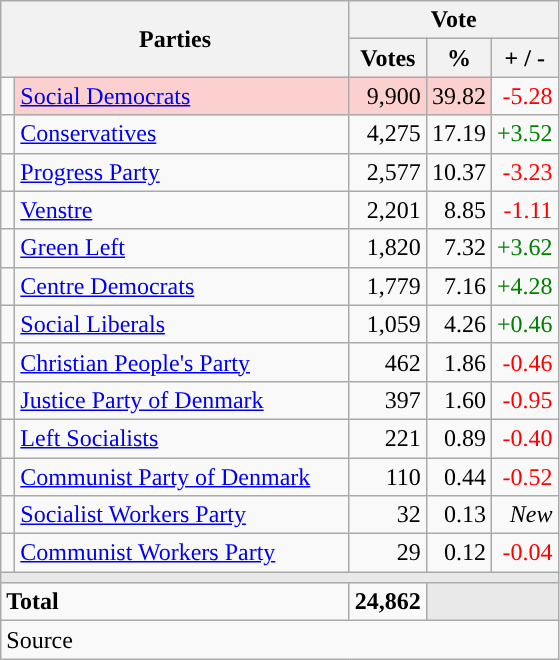<table class="wikitable" style="text-align:right;">
<tr>
<th style="text-align:centre;" rowspan="2" colspan="2" width="225">Parties</th>
<th colspan="3">Vote</th>
</tr>
<tr>
<th width="15">Votes</th>
<th width="15">%</th>
<th width="15">+ / -</th>
</tr>
<tr>
<td width="2" style="color:inherit;background:"></td>
<td bgcolor=#fbd0ce  align="left"><a href='#'>Social Democrats</a></td>
<td bgcolor=#fbd0ce>9,900</td>
<td bgcolor=#fbd0ce>39.82</td>
<td style=color:red;>-5.28</td>
</tr>
<tr>
<td width="2" style="color:inherit;background:"></td>
<td align="left"><a href='#'>Conservatives</a></td>
<td>4,275</td>
<td>17.19</td>
<td style=color:green;>+3.52</td>
</tr>
<tr>
<td width="2" style="color:inherit;background:"></td>
<td align="left"><a href='#'>Progress Party</a></td>
<td>2,577</td>
<td>10.37</td>
<td style=color:red;>-3.23</td>
</tr>
<tr>
<td width="2" style="color:inherit;background:"></td>
<td align="left"><a href='#'>Venstre</a></td>
<td>2,201</td>
<td>8.85</td>
<td style=color:red;>-1.11</td>
</tr>
<tr>
<td width="2" style="color:inherit;background:"></td>
<td align="left"><a href='#'>Green Left</a></td>
<td>1,820</td>
<td>7.32</td>
<td style=color:green;>+3.62</td>
</tr>
<tr>
<td width="2" style="color:inherit;background:"></td>
<td align="left"><a href='#'>Centre Democrats</a></td>
<td>1,779</td>
<td>7.16</td>
<td style=color:green;>+4.28</td>
</tr>
<tr>
<td width="2" style="color:inherit;background:"></td>
<td align="left"><a href='#'>Social Liberals</a></td>
<td>1,059</td>
<td>4.26</td>
<td style=color:green;>+0.46</td>
</tr>
<tr>
<td width="2" style="color:inherit;background:"></td>
<td align="left"><a href='#'>Christian People's Party</a></td>
<td>462</td>
<td>1.86</td>
<td style=color:red;>-0.46</td>
</tr>
<tr>
<td width="2" style="color:inherit;background:"></td>
<td align="left"><a href='#'>Justice Party of Denmark</a></td>
<td>397</td>
<td>1.60</td>
<td style=color:red;>-0.95</td>
</tr>
<tr>
<td width="2" style="color:inherit;background:"></td>
<td align="left"><a href='#'>Left Socialists</a></td>
<td>221</td>
<td>0.89</td>
<td style=color:red;>-0.40</td>
</tr>
<tr>
<td width="2" style="color:inherit;background:"></td>
<td align="left"><a href='#'>Communist Party of Denmark</a></td>
<td>110</td>
<td>0.44</td>
<td style=color:red;>-0.52</td>
</tr>
<tr>
<td width="2" style="color:inherit;background:"></td>
<td align="left"><a href='#'>Socialist Workers Party</a></td>
<td>32</td>
<td>0.13</td>
<td><em>New</em></td>
</tr>
<tr>
<td width="2" style="color:inherit;background:"></td>
<td align="left"><a href='#'>Communist Workers Party</a></td>
<td>29</td>
<td>0.12</td>
<td style=color:red;>-0.04</td>
</tr>
<tr>
<td colspan="7" bgcolor="#E9E9E9"></td>
</tr>
<tr>
<td align="left" colspan="2"><strong>Total</strong></td>
<td><strong>24,862</strong></td>
<td bgcolor="#E9E9E9" colspan="2"></td>
</tr>
<tr>
<td align="left" colspan="6">Source</td>
</tr>
</table>
